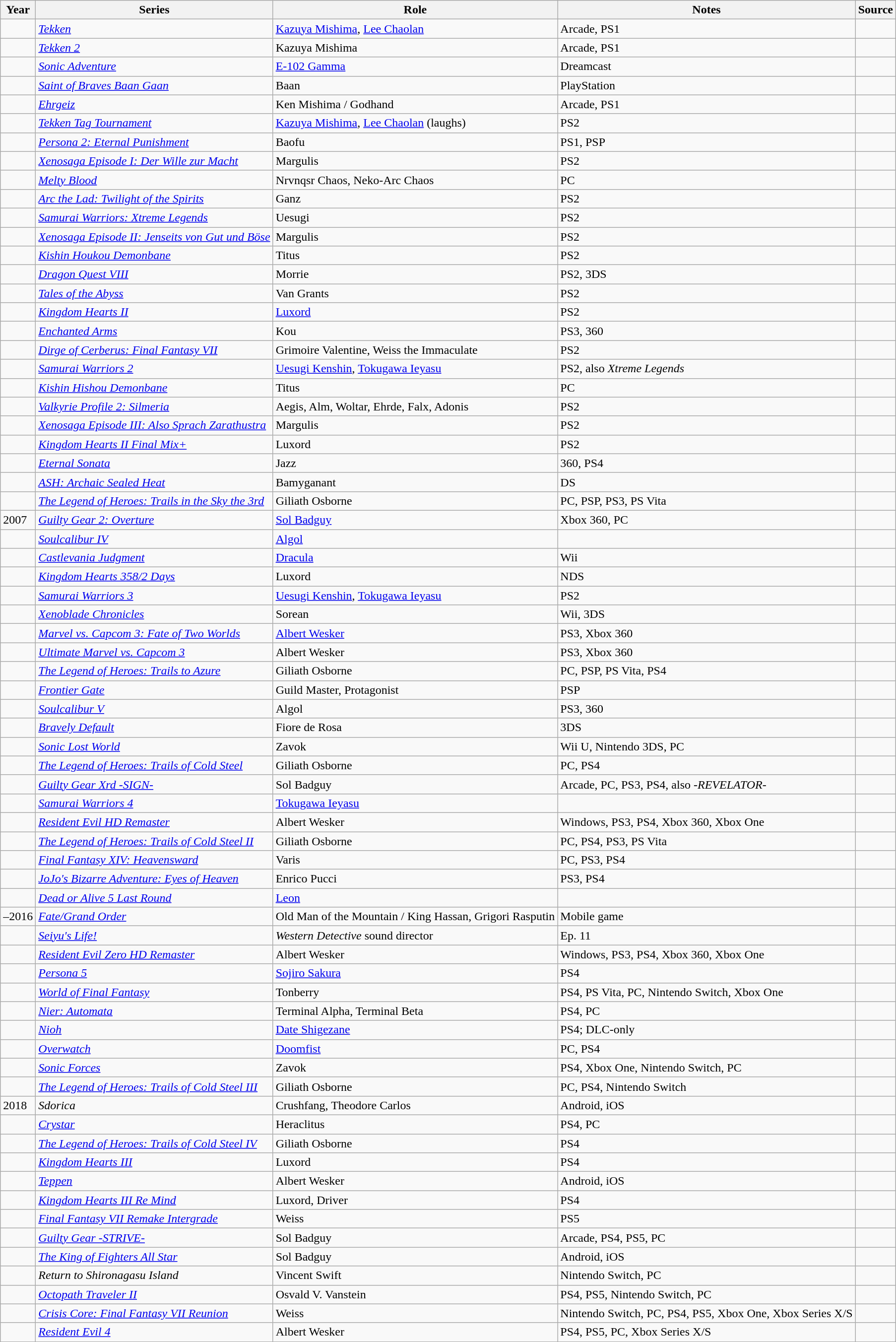<table class="wikitable sortable plainrowheaders">
<tr>
<th>Year</th>
<th>Series</th>
<th>Role</th>
<th class="unsortable">Notes</th>
<th class="unsortable">Source</th>
</tr>
<tr>
<td></td>
<td><em><a href='#'>Tekken</a></em></td>
<td><a href='#'>Kazuya Mishima</a>, <a href='#'>Lee Chaolan</a></td>
<td>Arcade, PS1</td>
<td></td>
</tr>
<tr>
<td></td>
<td><em><a href='#'>Tekken 2</a></em></td>
<td>Kazuya Mishima</td>
<td>Arcade, PS1</td>
<td></td>
</tr>
<tr>
<td></td>
<td><em><a href='#'>Sonic Adventure</a></em></td>
<td><a href='#'>E-102 Gamma</a></td>
<td>Dreamcast</td>
<td></td>
</tr>
<tr>
<td></td>
<td><em><a href='#'>Saint of Braves Baan Gaan</a></em></td>
<td>Baan</td>
<td>PlayStation</td>
<td></td>
</tr>
<tr>
<td></td>
<td><em><a href='#'>Ehrgeiz</a></em></td>
<td>Ken Mishima / Godhand</td>
<td>Arcade, PS1</td>
<td></td>
</tr>
<tr>
<td></td>
<td><em><a href='#'>Tekken Tag Tournament</a></em></td>
<td><a href='#'>Kazuya Mishima</a>, <a href='#'>Lee Chaolan</a> (laughs)</td>
<td>PS2</td>
<td></td>
</tr>
<tr>
<td></td>
<td><em><a href='#'>Persona 2: Eternal Punishment</a></em></td>
<td>Baofu</td>
<td>PS1, PSP</td>
<td></td>
</tr>
<tr>
<td></td>
<td><em><a href='#'>Xenosaga Episode I: Der Wille zur Macht</a></em></td>
<td>Margulis</td>
<td>PS2</td>
<td></td>
</tr>
<tr>
<td></td>
<td><em><a href='#'>Melty Blood</a></em></td>
<td>Nrvnqsr Chaos, Neko-Arc Chaos</td>
<td>PC</td>
<td></td>
</tr>
<tr>
<td></td>
<td><em><a href='#'>Arc the Lad: Twilight of the Spirits</a></em></td>
<td>Ganz</td>
<td>PS2</td>
<td></td>
</tr>
<tr>
<td></td>
<td><em><a href='#'>Samurai Warriors: Xtreme Legends</a></em></td>
<td>Uesugi</td>
<td>PS2</td>
<td></td>
</tr>
<tr>
<td></td>
<td><em><a href='#'>Xenosaga Episode II: Jenseits von Gut und Böse</a></em></td>
<td>Margulis</td>
<td>PS2</td>
<td></td>
</tr>
<tr>
<td></td>
<td><em><a href='#'>Kishin Houkou Demonbane</a></em></td>
<td>Titus</td>
<td>PS2</td>
<td></td>
</tr>
<tr>
<td></td>
<td><em><a href='#'>Dragon Quest VIII</a></em></td>
<td>Morrie</td>
<td>PS2, 3DS</td>
<td></td>
</tr>
<tr>
<td></td>
<td><em><a href='#'>Tales of the Abyss</a></em></td>
<td>Van Grants</td>
<td>PS2</td>
<td></td>
</tr>
<tr>
<td></td>
<td><em><a href='#'>Kingdom Hearts II</a></em></td>
<td><a href='#'>Luxord</a></td>
<td>PS2</td>
<td></td>
</tr>
<tr>
<td></td>
<td><em><a href='#'>Enchanted Arms</a></em></td>
<td>Kou</td>
<td>PS3, 360</td>
<td></td>
</tr>
<tr>
<td></td>
<td><em><a href='#'>Dirge of Cerberus: Final Fantasy VII</a></em></td>
<td>Grimoire Valentine, Weiss the Immaculate</td>
<td>PS2</td>
<td></td>
</tr>
<tr>
<td></td>
<td><em><a href='#'>Samurai Warriors 2</a></em></td>
<td><a href='#'>Uesugi Kenshin</a>, <a href='#'>Tokugawa Ieyasu</a></td>
<td>PS2, also <em>Xtreme Legends</em></td>
<td></td>
</tr>
<tr>
<td></td>
<td><em><a href='#'>Kishin Hishou Demonbane</a></em></td>
<td>Titus</td>
<td>PC</td>
<td></td>
</tr>
<tr>
<td></td>
<td><em><a href='#'>Valkyrie Profile 2: Silmeria</a></em></td>
<td>Aegis, Alm, Woltar, Ehrde, Falx, Adonis</td>
<td>PS2</td>
<td></td>
</tr>
<tr>
<td></td>
<td><em><a href='#'>Xenosaga Episode III: Also Sprach Zarathustra</a></em></td>
<td>Margulis</td>
<td>PS2</td>
<td></td>
</tr>
<tr>
<td></td>
<td><em><a href='#'>Kingdom Hearts II Final Mix+</a></em></td>
<td>Luxord</td>
<td>PS2</td>
<td></td>
</tr>
<tr>
<td></td>
<td><em><a href='#'>Eternal Sonata</a></em></td>
<td>Jazz</td>
<td>360, PS4</td>
<td></td>
</tr>
<tr>
<td></td>
<td><em><a href='#'>ASH: Archaic Sealed Heat</a></em></td>
<td>Bamyganant</td>
<td>DS</td>
<td></td>
</tr>
<tr>
<td></td>
<td><em><a href='#'>The Legend of Heroes: Trails in the Sky the 3rd</a></em></td>
<td>Giliath Osborne</td>
<td>PC, PSP, PS3, PS Vita</td>
<td></td>
</tr>
<tr>
<td>2007</td>
<td><em><a href='#'>Guilty Gear 2: Overture</a></em></td>
<td><a href='#'>Sol Badguy</a></td>
<td>Xbox 360, PC</td>
<td></td>
</tr>
<tr>
<td></td>
<td><em><a href='#'>Soulcalibur IV</a></em></td>
<td><a href='#'>Algol</a></td>
<td></td>
<td></td>
</tr>
<tr>
<td></td>
<td><em><a href='#'>Castlevania Judgment</a></em></td>
<td><a href='#'>Dracula</a></td>
<td>Wii</td>
<td></td>
</tr>
<tr>
<td></td>
<td><em><a href='#'>Kingdom Hearts 358/2 Days</a></em></td>
<td>Luxord</td>
<td>NDS</td>
<td></td>
</tr>
<tr>
<td></td>
<td><em><a href='#'>Samurai Warriors 3</a></em></td>
<td><a href='#'>Uesugi Kenshin</a>, <a href='#'>Tokugawa Ieyasu</a></td>
<td>PS2</td>
<td></td>
</tr>
<tr>
<td></td>
<td><em><a href='#'>Xenoblade Chronicles</a></em></td>
<td>Sorean</td>
<td>Wii, 3DS</td>
<td></td>
</tr>
<tr>
<td></td>
<td><em><a href='#'>Marvel vs. Capcom 3: Fate of Two Worlds</a></em></td>
<td><a href='#'>Albert Wesker</a></td>
<td>PS3, Xbox 360</td>
<td></td>
</tr>
<tr>
<td></td>
<td><em><a href='#'>Ultimate Marvel vs. Capcom 3</a></em></td>
<td>Albert Wesker</td>
<td>PS3, Xbox 360</td>
<td></td>
</tr>
<tr>
<td></td>
<td><em><a href='#'>The Legend of Heroes: Trails to Azure</a></em></td>
<td>Giliath Osborne</td>
<td>PC, PSP, PS Vita, PS4</td>
<td></td>
</tr>
<tr>
<td></td>
<td><em><a href='#'>Frontier Gate</a></em></td>
<td>Guild Master, Protagonist</td>
<td>PSP</td>
<td></td>
</tr>
<tr>
<td></td>
<td><em><a href='#'>Soulcalibur V</a></em></td>
<td>Algol</td>
<td>PS3, 360</td>
<td></td>
</tr>
<tr>
<td></td>
<td><em><a href='#'>Bravely Default</a></em></td>
<td>Fiore de Rosa</td>
<td>3DS</td>
<td></td>
</tr>
<tr>
<td></td>
<td><em><a href='#'>Sonic Lost World</a></em></td>
<td>Zavok</td>
<td>Wii U, Nintendo 3DS, PC</td>
<td></td>
</tr>
<tr>
<td></td>
<td><em><a href='#'>The Legend of Heroes: Trails of Cold Steel</a></em></td>
<td>Giliath Osborne</td>
<td>PC, PS4</td>
<td></td>
</tr>
<tr>
<td></td>
<td><em><a href='#'>Guilty Gear Xrd -SIGN-</a></em></td>
<td>Sol Badguy</td>
<td>Arcade, PC, PS3, PS4, also <em>-REVELATOR-</em></td>
<td><br></td>
</tr>
<tr>
<td></td>
<td><em><a href='#'>Samurai Warriors 4</a></em></td>
<td><a href='#'>Tokugawa Ieyasu</a></td>
<td></td>
<td></td>
</tr>
<tr>
<td></td>
<td><em><a href='#'>Resident Evil HD Remaster</a></em></td>
<td>Albert Wesker</td>
<td>Windows, PS3, PS4, Xbox 360, Xbox One</td>
<td></td>
</tr>
<tr>
<td></td>
<td><em><a href='#'>The Legend of Heroes: Trails of Cold Steel II</a></em></td>
<td>Giliath Osborne</td>
<td>PC, PS4, PS3, PS Vita</td>
<td></td>
</tr>
<tr>
<td></td>
<td><em><a href='#'>Final Fantasy XIV: Heavensward</a></em></td>
<td>Varis</td>
<td>PC, PS3, PS4</td>
<td></td>
</tr>
<tr>
<td></td>
<td><em><a href='#'>JoJo's Bizarre Adventure: Eyes of Heaven</a></em></td>
<td>Enrico Pucci</td>
<td>PS3, PS4</td>
<td></td>
</tr>
<tr>
<td></td>
<td><em><a href='#'>Dead or Alive 5 Last Round</a></em></td>
<td><a href='#'>Leon</a></td>
<td></td>
<td></td>
</tr>
<tr>
<td>–2016</td>
<td><em><a href='#'>Fate/Grand Order</a></em></td>
<td>Old Man of the Mountain / King Hassan, Grigori Rasputin</td>
<td>Mobile game</td>
<td></td>
</tr>
<tr>
<td></td>
<td><em><a href='#'>Seiyu's Life!</a></em></td>
<td><em>Western Detective</em> sound director</td>
<td>Ep. 11</td>
<td></td>
</tr>
<tr>
<td></td>
<td><em><a href='#'>Resident Evil Zero HD Remaster</a></em></td>
<td>Albert Wesker</td>
<td>Windows, PS3, PS4, Xbox 360, Xbox One</td>
<td></td>
</tr>
<tr>
<td></td>
<td><em><a href='#'>Persona 5</a></em></td>
<td><a href='#'>Sojiro Sakura</a></td>
<td>PS4</td>
<td></td>
</tr>
<tr>
<td></td>
<td><em><a href='#'>World of Final Fantasy</a></em></td>
<td>Tonberry</td>
<td>PS4, PS Vita, PC, Nintendo Switch, Xbox One</td>
<td></td>
</tr>
<tr>
<td></td>
<td><em><a href='#'>Nier: Automata</a></em></td>
<td>Terminal Alpha, Terminal Beta</td>
<td>PS4, PC</td>
<td></td>
</tr>
<tr>
<td></td>
<td><em><a href='#'>Nioh</a></em></td>
<td><a href='#'>Date Shigezane</a></td>
<td>PS4; DLC-only</td>
<td></td>
</tr>
<tr>
<td> </td>
<td><em><a href='#'>Overwatch</a></em></td>
<td><a href='#'>Doomfist</a></td>
<td>PC, PS4</td>
<td></td>
</tr>
<tr>
<td></td>
<td><em><a href='#'>Sonic Forces</a></em></td>
<td>Zavok</td>
<td>PS4, Xbox One, Nintendo Switch, PC</td>
<td></td>
</tr>
<tr>
<td></td>
<td><em><a href='#'>The Legend of Heroes: Trails of Cold Steel III</a></em></td>
<td>Giliath Osborne</td>
<td>PC, PS4, Nintendo Switch</td>
<td></td>
</tr>
<tr>
<td>2018</td>
<td><em>Sdorica</em></td>
<td>Crushfang, Theodore Carlos</td>
<td>Android, iOS</td>
<td></td>
</tr>
<tr>
<td></td>
<td><em><a href='#'>Crystar</a></em></td>
<td>Heraclitus</td>
<td>PS4, PC</td>
<td></td>
</tr>
<tr>
<td></td>
<td><em><a href='#'>The Legend of Heroes: Trails of Cold Steel IV</a></em></td>
<td>Giliath Osborne</td>
<td>PS4</td>
<td></td>
</tr>
<tr>
<td></td>
<td><em><a href='#'>Kingdom Hearts III</a></em></td>
<td>Luxord</td>
<td>PS4</td>
<td></td>
</tr>
<tr>
<td></td>
<td><em><a href='#'>Teppen</a></em></td>
<td>Albert Wesker</td>
<td>Android, iOS</td>
<td></td>
</tr>
<tr>
<td></td>
<td><em><a href='#'>Kingdom Hearts III Re Mind</a></em></td>
<td>Luxord, Driver</td>
<td>PS4</td>
<td></td>
</tr>
<tr>
<td></td>
<td><em><a href='#'>Final Fantasy VII Remake Intergrade</a></em></td>
<td>Weiss</td>
<td>PS5</td>
<td></td>
</tr>
<tr>
<td></td>
<td><em><a href='#'>Guilty Gear -STRIVE-</a></em></td>
<td>Sol Badguy</td>
<td>Arcade, PS4, PS5, PC</td>
<td></td>
</tr>
<tr>
<td></td>
<td><em><a href='#'>The King of Fighters All Star</a></em></td>
<td>Sol Badguy</td>
<td>Android, iOS</td>
<td></td>
</tr>
<tr>
<td></td>
<td><em>Return to Shironagasu Island</em></td>
<td>Vincent Swift</td>
<td>Nintendo Switch, PC</td>
<td></td>
</tr>
<tr>
<td></td>
<td><em><a href='#'>Octopath Traveler II</a></em></td>
<td>Osvald V. Vanstein</td>
<td>PS4, PS5, Nintendo Switch, PC</td>
<td></td>
</tr>
<tr>
<td></td>
<td><em><a href='#'>Crisis Core: Final Fantasy VII Reunion</a></em></td>
<td>Weiss</td>
<td>Nintendo Switch, PC, PS4, PS5, Xbox One, Xbox Series X/S</td>
<td></td>
</tr>
<tr>
<td></td>
<td><em><a href='#'>Resident Evil 4</a></em></td>
<td>Albert Wesker</td>
<td>PS4, PS5, PC, Xbox Series X/S</td>
<td></td>
</tr>
</table>
